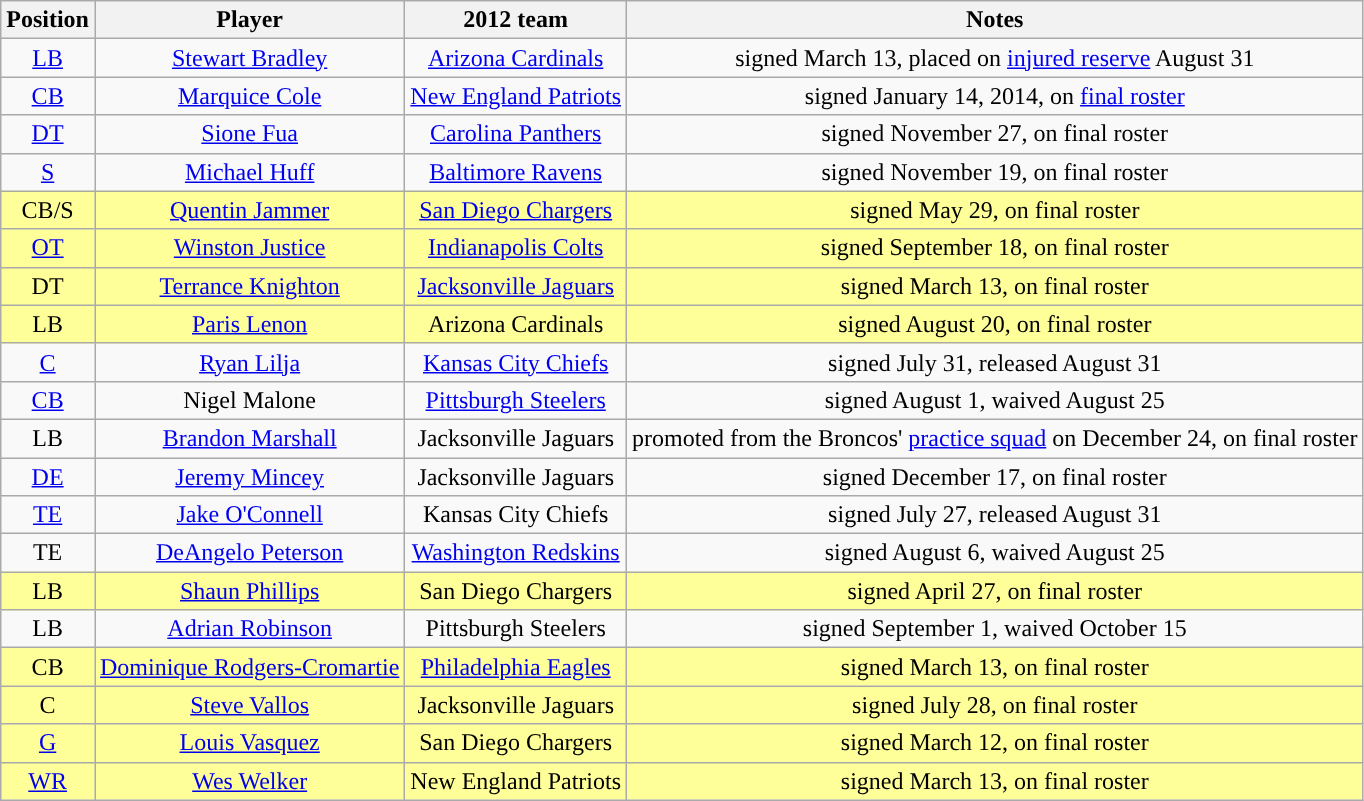<table class="wikitable" style="text-align:center">
<tr>
<th>Position</th>
<th>Player</th>
<th>2012 team</th>
<th>Notes</th>
</tr>
<tr>
<td><a href='#'>LB</a></td>
<td><a href='#'>Stewart Bradley</a></td>
<td><a href='#'>Arizona Cardinals</a></td>
<td>signed March 13, placed on <a href='#'>injured reserve</a> August 31</td>
</tr>
<tr>
<td><a href='#'>CB</a></td>
<td><a href='#'>Marquice Cole</a></td>
<td><a href='#'>New England Patriots</a></td>
<td>signed January 14, 2014, on <a href='#'>final roster</a></td>
</tr>
<tr>
<td><a href='#'>DT</a></td>
<td><a href='#'>Sione Fua</a></td>
<td><a href='#'>Carolina Panthers</a></td>
<td>signed November 27, on final roster</td>
</tr>
<tr>
<td><a href='#'>S</a></td>
<td><a href='#'>Michael Huff</a></td>
<td><a href='#'>Baltimore Ravens</a></td>
<td>signed November 19, on final roster</td>
</tr>
<tr style="background:#ff9">
<td>CB/S</td>
<td><a href='#'>Quentin Jammer</a></td>
<td><a href='#'>San Diego Chargers</a></td>
<td>signed May 29, on final roster</td>
</tr>
<tr style="background:#ff9">
<td><a href='#'>OT</a></td>
<td><a href='#'>Winston Justice</a></td>
<td><a href='#'>Indianapolis Colts</a></td>
<td>signed September 18, on final roster</td>
</tr>
<tr style="background:#ff9">
<td>DT</td>
<td><a href='#'>Terrance Knighton</a></td>
<td><a href='#'>Jacksonville Jaguars</a></td>
<td>signed March 13, on final roster</td>
</tr>
<tr style="background:#ff9">
<td>LB</td>
<td><a href='#'>Paris Lenon</a></td>
<td>Arizona Cardinals</td>
<td>signed August 20, on final roster </td>
</tr>
<tr>
<td><a href='#'>C</a></td>
<td><a href='#'>Ryan Lilja</a></td>
<td><a href='#'>Kansas City Chiefs</a></td>
<td>signed July 31, released August 31</td>
</tr>
<tr>
<td><a href='#'>CB</a></td>
<td>Nigel Malone</td>
<td><a href='#'>Pittsburgh Steelers</a></td>
<td>signed August 1, waived August 25</td>
</tr>
<tr>
<td>LB</td>
<td><a href='#'>Brandon Marshall</a></td>
<td>Jacksonville Jaguars</td>
<td>promoted from the Broncos' <a href='#'>practice squad</a> on December 24, on final roster</td>
</tr>
<tr>
<td><a href='#'>DE</a></td>
<td><a href='#'>Jeremy Mincey</a></td>
<td>Jacksonville Jaguars</td>
<td>signed December 17, on final roster</td>
</tr>
<tr>
<td><a href='#'>TE</a></td>
<td><a href='#'>Jake O'Connell</a></td>
<td>Kansas City Chiefs</td>
<td>signed July 27, released August 31</td>
</tr>
<tr>
<td>TE</td>
<td><a href='#'>DeAngelo Peterson</a></td>
<td><a href='#'>Washington Redskins</a></td>
<td>signed August 6, waived August 25</td>
</tr>
<tr style="background:#ff9">
<td>LB</td>
<td><a href='#'>Shaun Phillips</a></td>
<td>San Diego Chargers</td>
<td>signed April 27, on final roster</td>
</tr>
<tr>
<td>LB</td>
<td><a href='#'>Adrian Robinson</a></td>
<td>Pittsburgh Steelers</td>
<td>signed September 1, waived October 15</td>
</tr>
<tr style="background:#ff9">
<td>CB</td>
<td><a href='#'>Dominique Rodgers-Cromartie</a></td>
<td><a href='#'>Philadelphia Eagles</a></td>
<td>signed March 13, on final roster</td>
</tr>
<tr style="background:#ff9">
<td>C</td>
<td><a href='#'>Steve Vallos</a></td>
<td>Jacksonville Jaguars</td>
<td>signed July 28, on final roster</td>
</tr>
<tr style="background:#ff9">
<td><a href='#'>G</a></td>
<td><a href='#'>Louis Vasquez</a></td>
<td>San Diego Chargers</td>
<td>signed March 12, on final roster</td>
</tr>
<tr style="background:#ff9">
<td><a href='#'>WR</a></td>
<td><a href='#'>Wes Welker</a></td>
<td>New England Patriots</td>
<td>signed March 13, on final roster</td>
</tr>
</table>
